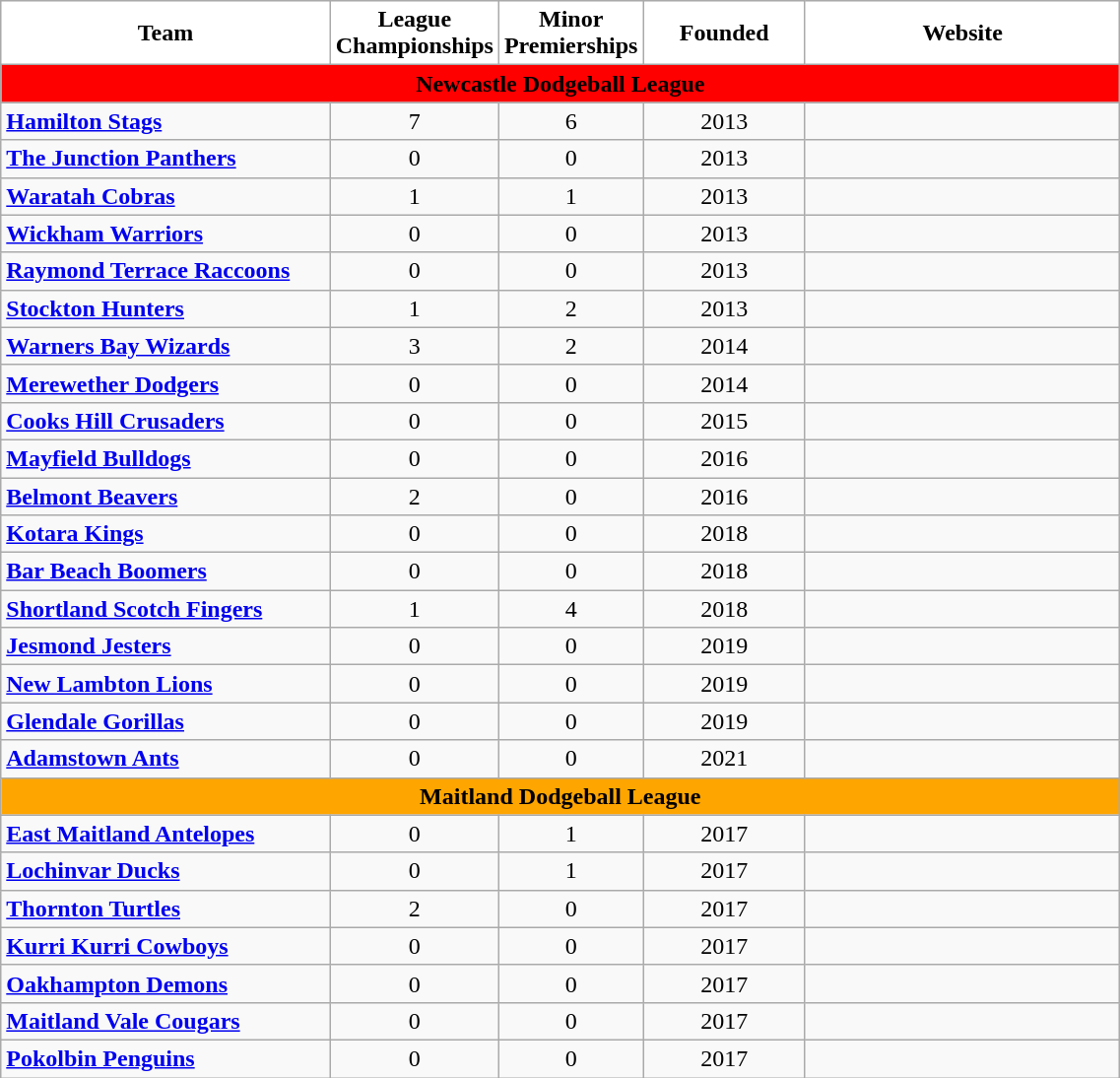<table style="width:60%; text-align:left" class="wikitable">
<tr>
<th style="background:white; width:31%">Team</th>
<th style="background:white; width:12%">League Championships</th>
<th style="background:white; width:12%">Minor Premierships</th>
<th style="background:white; width:15%">Founded</th>
<th style="background:white; width:30%">Website</th>
</tr>
<tr>
<th style="background-color:red" colspan="6"><span>Newcastle Dodgeball League</span></th>
</tr>
<tr>
<td> <strong><a href='#'>Hamilton Stags</a></strong></td>
<td align="center">7</td>
<td align="center">6</td>
<td align="center">2013</td>
<td></td>
</tr>
<tr>
<td> <strong><a href='#'>The Junction Panthers</a></strong></td>
<td align="center">0</td>
<td align="center">0</td>
<td align="center">2013</td>
<td></td>
</tr>
<tr>
<td> <strong><a href='#'>Waratah Cobras</a></strong></td>
<td align="center">1</td>
<td align="center">1</td>
<td align="center">2013</td>
<td></td>
</tr>
<tr>
<td> <strong><a href='#'>Wickham Warriors</a></strong></td>
<td align="center">0</td>
<td align="center">0</td>
<td align="center">2013</td>
<td></td>
</tr>
<tr>
<td> <strong><a href='#'>Raymond Terrace Raccoons</a></strong></td>
<td align="center">0</td>
<td align="center">0</td>
<td align="center">2013</td>
<td></td>
</tr>
<tr>
<td> <strong><a href='#'>Stockton Hunters</a></strong></td>
<td align="center">1</td>
<td align="center">2</td>
<td align="center">2013</td>
<td></td>
</tr>
<tr>
<td> <strong><a href='#'>Warners Bay Wizards</a></strong></td>
<td align="center">3</td>
<td align="center">2</td>
<td align="center">2014</td>
<td></td>
</tr>
<tr>
<td> <strong><a href='#'>Merewether Dodgers</a></strong></td>
<td align="center">0</td>
<td align="center">0</td>
<td align="center">2014</td>
<td></td>
</tr>
<tr>
<td> <strong><a href='#'>Cooks Hill Crusaders</a></strong></td>
<td align="center">0</td>
<td align="center">0</td>
<td align="center">2015</td>
<td></td>
</tr>
<tr>
<td> <strong><a href='#'>Mayfield Bulldogs</a></strong></td>
<td align="center">0</td>
<td align="center">0</td>
<td align="center">2016</td>
<td></td>
</tr>
<tr>
<td> <strong><a href='#'>Belmont Beavers</a></strong></td>
<td align="center">2</td>
<td align="center">0</td>
<td align="center">2016</td>
<td></td>
</tr>
<tr>
<td> <strong><a href='#'>Kotara Kings</a></strong></td>
<td align="center">0</td>
<td align="center">0</td>
<td align="center">2018</td>
<td></td>
</tr>
<tr>
<td> <strong><a href='#'>Bar Beach Boomers</a></strong></td>
<td align="center">0</td>
<td align="center">0</td>
<td align="center">2018</td>
<td></td>
</tr>
<tr>
<td> <strong><a href='#'>Shortland Scotch Fingers</a></strong></td>
<td align="center">1</td>
<td align="center">4</td>
<td align="center">2018</td>
<td></td>
</tr>
<tr>
<td>  <strong><a href='#'>Jesmond Jesters</a></strong></td>
<td align="center">0</td>
<td align="center">0</td>
<td align="center">2019</td>
<td></td>
</tr>
<tr>
<td> <strong><a href='#'>New Lambton Lions</a></strong></td>
<td align="center">0</td>
<td align="center">0</td>
<td align="center">2019</td>
<td></td>
</tr>
<tr>
<td> <strong><a href='#'>Glendale Gorillas</a></strong></td>
<td align="center">0</td>
<td align="center">0</td>
<td align="center">2019</td>
<td></td>
</tr>
<tr>
<td> <strong><a href='#'>Adamstown Ants</a></strong></td>
<td align="center">0</td>
<td align="center">0</td>
<td align="center">2021</td>
<td></td>
</tr>
<tr>
<th style="background-color:orange" colspan="6"><span>Maitland Dodgeball League</span></th>
</tr>
<tr>
<td> <strong><a href='#'>East Maitland Antelopes</a></strong></td>
<td align="center">0</td>
<td align="center">1</td>
<td align="center">2017</td>
<td></td>
</tr>
<tr>
<td> <strong><a href='#'>Lochinvar Ducks</a></strong></td>
<td align="center">0</td>
<td align="center">1</td>
<td align="center">2017</td>
<td></td>
</tr>
<tr>
<td> <strong><a href='#'>Thornton Turtles</a></strong></td>
<td align="center">2</td>
<td align="center">0</td>
<td align="center">2017</td>
<td></td>
</tr>
<tr>
<td> <strong><a href='#'>Kurri Kurri Cowboys</a></strong></td>
<td align="center">0</td>
<td align="center">0</td>
<td align="center">2017</td>
<td></td>
</tr>
<tr>
<td> <strong><a href='#'>Oakhampton Demons</a></strong></td>
<td align="center">0</td>
<td align="center">0</td>
<td align="center">2017</td>
<td></td>
</tr>
<tr>
<td> <strong><a href='#'>Maitland Vale Cougars</a></strong></td>
<td align="center">0</td>
<td align="center">0</td>
<td align="center">2017</td>
<td></td>
</tr>
<tr>
<td> <strong><a href='#'>Pokolbin Penguins</a></strong></td>
<td align="center">0</td>
<td align="center">0</td>
<td align="center">2017</td>
<td></td>
</tr>
</table>
